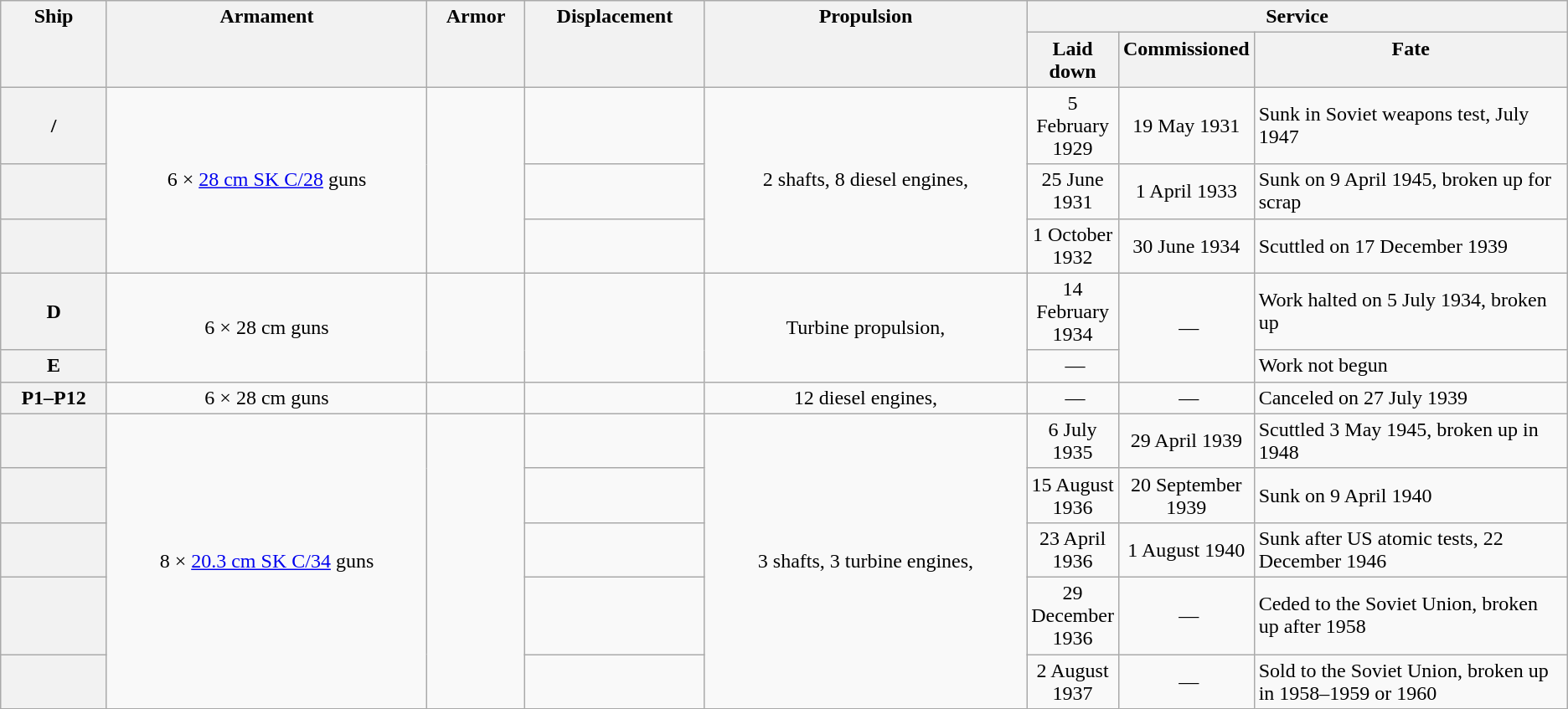<table class="wikitable plainrowheaders" style="text-align: center;">
<tr valign="top">
<th scope="col" rowspan="2">Ship</th>
<th scope="col" rowspan="2">Armament</th>
<th scope="col" rowspan="2">Armor</th>
<th scope="col" rowspan="2">Displacement</th>
<th scope="col" rowspan="2">Propulsion</th>
<th scope="col" colspan="3">Service</th>
</tr>
<tr valign="top">
<th width="5%" scope="col">Laid down</th>
<th width="5%" scope="col">Commissioned</th>
<th width="20%" scope="col">Fate</th>
</tr>
<tr>
<th scope="row">/</th>
<td rowspan="3">6 × <a href='#'>28 cm SK C/28</a> guns</td>
<td rowspan="3"></td>
<td></td>
<td rowspan="3">2 shafts, 8 diesel engines, </td>
<td>5 February 1929</td>
<td>19 May 1931</td>
<td style="text-align: left;">Sunk in Soviet weapons test, July 1947</td>
</tr>
<tr>
<th scope="row"></th>
<td></td>
<td>25 June 1931</td>
<td>1 April 1933</td>
<td style="text-align: left;">Sunk on 9 April 1945, broken up for scrap</td>
</tr>
<tr>
<th scope="row"></th>
<td></td>
<td>1 October 1932</td>
<td>30 June 1934</td>
<td style="text-align: left;">Scuttled on 17 December 1939</td>
</tr>
<tr>
<th scope="row">D</th>
<td rowspan="2">6 × 28 cm guns</td>
<td rowspan="2"></td>
<td rowspan="2"></td>
<td rowspan="2">Turbine propulsion, </td>
<td>14 February 1934</td>
<td rowspan="2"> —</td>
<td style="text-align: left;">Work halted on 5 July 1934, broken up</td>
</tr>
<tr>
<th scope="row">E</th>
<td> —</td>
<td style="text-align: left;">Work not begun</td>
</tr>
<tr>
<th scope="row">P1–P12</th>
<td>6 × 28 cm guns</td>
<td></td>
<td></td>
<td>12 diesel engines, </td>
<td> —</td>
<td> —</td>
<td style="text-align: left;">Canceled on 27 July 1939</td>
</tr>
<tr>
<th scope="row"></th>
<td rowspan="5">8 × <a href='#'>20.3 cm SK C/34</a> guns</td>
<td rowspan="5"></td>
<td></td>
<td rowspan="5">3 shafts, 3 turbine engines, </td>
<td>6 July 1935</td>
<td>29 April 1939</td>
<td style="text-align: left;">Scuttled 3 May 1945, broken up in 1948</td>
</tr>
<tr>
<th scope="row"></th>
<td></td>
<td>15 August 1936</td>
<td>20 September 1939</td>
<td style="text-align: left;">Sunk on 9 April 1940</td>
</tr>
<tr>
<th scope="row"></th>
<td></td>
<td>23 April 1936</td>
<td>1 August 1940</td>
<td style="text-align: left;">Sunk after US atomic tests, 22 December 1946</td>
</tr>
<tr>
<th scope="row"></th>
<td></td>
<td>29 December 1936</td>
<td> —</td>
<td style="text-align: left;">Ceded to the Soviet Union, broken up after 1958</td>
</tr>
<tr>
<th scope="row"></th>
<td></td>
<td>2 August 1937</td>
<td> —</td>
<td style="text-align: left;">Sold to the Soviet Union, broken up in 1958–1959 or 1960</td>
</tr>
</table>
